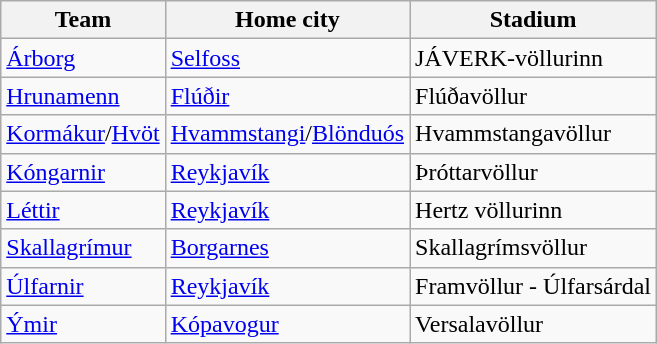<table class="wikitable sortable">
<tr>
<th>Team</th>
<th>Home city</th>
<th>Stadium</th>
</tr>
<tr>
<td><a href='#'>Árborg</a></td>
<td><a href='#'>Selfoss</a></td>
<td>JÁVERK-völlurinn</td>
</tr>
<tr>
<td><a href='#'>Hrunamenn</a></td>
<td><a href='#'>Flúðir</a></td>
<td>Flúðavöllur</td>
</tr>
<tr>
<td><a href='#'>Kormákur</a>/<a href='#'>Hvöt</a></td>
<td><a href='#'>Hvammstangi</a>/<a href='#'>Blönduós</a></td>
<td>Hvammstangavöllur</td>
</tr>
<tr>
<td><a href='#'>Kóngarnir</a></td>
<td><a href='#'>Reykjavík</a></td>
<td>Þróttarvöllur</td>
</tr>
<tr>
<td><a href='#'>Léttir</a></td>
<td><a href='#'>Reykjavík</a></td>
<td>Hertz völlurinn</td>
</tr>
<tr>
<td><a href='#'>Skallagrímur</a></td>
<td><a href='#'>Borgarnes</a></td>
<td>Skallagrímsvöllur</td>
</tr>
<tr>
<td><a href='#'>Úlfarnir</a></td>
<td><a href='#'>Reykjavík</a></td>
<td>Framvöllur - Úlfarsárdal</td>
</tr>
<tr>
<td><a href='#'>Ýmir</a></td>
<td><a href='#'>Kópavogur</a></td>
<td>Versalavöllur</td>
</tr>
</table>
